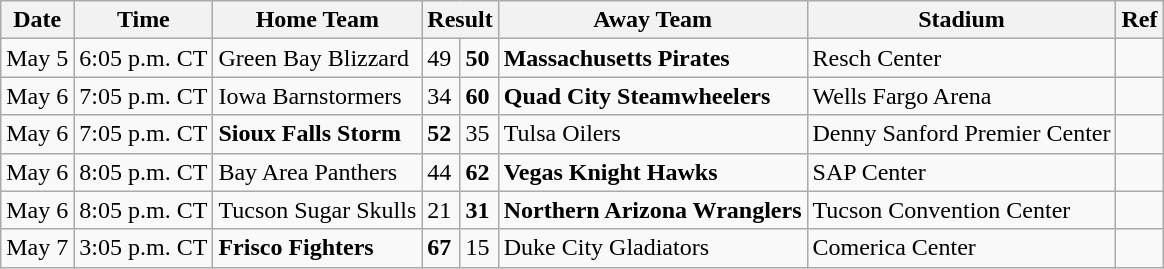<table class="wikitable">
<tr>
<th>Date</th>
<th>Time</th>
<th>Home Team</th>
<th colspan="2">Result</th>
<th>Away Team</th>
<th>Stadium</th>
<th>Ref</th>
</tr>
<tr>
<td>May 5</td>
<td>6:05 p.m. CT</td>
<td>Green Bay Blizzard</td>
<td>49</td>
<td><strong>50</strong></td>
<td><strong>Massachusetts Pirates</strong></td>
<td>Resch Center</td>
<td></td>
</tr>
<tr>
<td>May 6</td>
<td>7:05 p.m. CT</td>
<td>Iowa Barnstormers</td>
<td>34</td>
<td><strong>60</strong></td>
<td><strong>Quad City Steamwheelers</strong></td>
<td>Wells Fargo Arena</td>
<td></td>
</tr>
<tr>
<td>May 6</td>
<td>7:05 p.m. CT</td>
<td><strong>Sioux Falls Storm</strong></td>
<td><strong>52</strong></td>
<td>35</td>
<td>Tulsa Oilers</td>
<td>Denny Sanford Premier Center</td>
<td></td>
</tr>
<tr>
<td>May 6</td>
<td>8:05 p.m. CT</td>
<td>Bay Area Panthers</td>
<td>44</td>
<td><strong>62</strong></td>
<td><strong>Vegas Knight Hawks</strong></td>
<td>SAP Center</td>
<td></td>
</tr>
<tr>
<td>May 6</td>
<td>8:05 p.m. CT</td>
<td>Tucson Sugar Skulls</td>
<td>21</td>
<td><strong>31</strong></td>
<td><strong>Northern Arizona Wranglers</strong></td>
<td>Tucson Convention Center</td>
<td></td>
</tr>
<tr>
<td>May 7</td>
<td>3:05 p.m. CT</td>
<td><strong>Frisco Fighters</strong></td>
<td><strong>67</strong></td>
<td>15</td>
<td>Duke City Gladiators</td>
<td>Comerica Center</td>
<td></td>
</tr>
</table>
